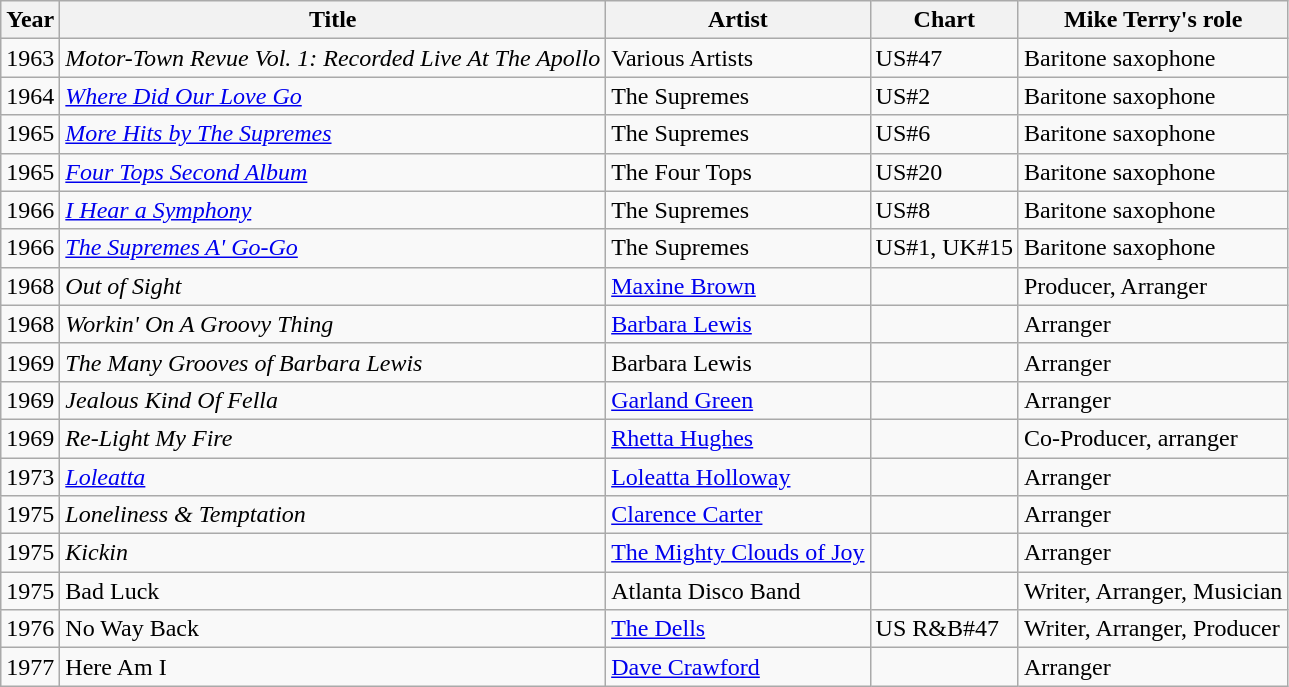<table class="wikitable">
<tr>
<th>Year</th>
<th>Title</th>
<th>Artist</th>
<th>Chart</th>
<th>Mike Terry's role</th>
</tr>
<tr>
<td>1963</td>
<td><em>Motor-Town Revue Vol. 1: Recorded Live At The Apollo</em></td>
<td>Various Artists</td>
<td>US#47</td>
<td>Baritone saxophone</td>
</tr>
<tr>
<td>1964</td>
<td><em><a href='#'>Where Did Our Love Go</a></em></td>
<td>The Supremes</td>
<td>US#2</td>
<td>Baritone saxophone</td>
</tr>
<tr>
<td>1965</td>
<td><em><a href='#'>More Hits by The Supremes</a></em></td>
<td>The Supremes</td>
<td>US#6</td>
<td>Baritone saxophone</td>
</tr>
<tr>
<td>1965</td>
<td><em><a href='#'>Four Tops Second Album</a></em></td>
<td>The Four Tops</td>
<td>US#20</td>
<td>Baritone saxophone</td>
</tr>
<tr>
<td>1966</td>
<td><em><a href='#'>I Hear a Symphony</a></em></td>
<td>The Supremes</td>
<td>US#8</td>
<td>Baritone saxophone</td>
</tr>
<tr>
<td>1966</td>
<td><em><a href='#'>The Supremes A' Go-Go</a></em></td>
<td>The Supremes</td>
<td>US#1, UK#15</td>
<td>Baritone saxophone</td>
</tr>
<tr>
<td>1968</td>
<td><em>Out of Sight</em></td>
<td><a href='#'>Maxine Brown</a></td>
<td></td>
<td>Producer, Arranger</td>
</tr>
<tr>
<td>1968</td>
<td><em>Workin' On A Groovy Thing</em></td>
<td><a href='#'>Barbara Lewis</a></td>
<td></td>
<td>Arranger</td>
</tr>
<tr>
<td>1969</td>
<td><em>The Many Grooves of Barbara Lewis</em></td>
<td>Barbara Lewis</td>
<td></td>
<td>Arranger</td>
</tr>
<tr>
<td>1969</td>
<td><em>Jealous Kind Of Fella</em></td>
<td><a href='#'>Garland Green</a></td>
<td></td>
<td>Arranger</td>
</tr>
<tr>
<td>1969</td>
<td><em>Re-Light My Fire</em></td>
<td><a href='#'>Rhetta Hughes</a></td>
<td></td>
<td>Co-Producer, arranger</td>
</tr>
<tr>
<td>1973</td>
<td><em><a href='#'>Loleatta</a></em></td>
<td><a href='#'>Loleatta Holloway</a></td>
<td></td>
<td>Arranger</td>
</tr>
<tr>
<td>1975</td>
<td><em>Loneliness & Temptation</em></td>
<td><a href='#'>Clarence Carter</a></td>
<td></td>
<td>Arranger</td>
</tr>
<tr>
<td>1975</td>
<td><em>Kickin<strong></td>
<td><a href='#'>The Mighty Clouds of Joy</a></td>
<td></td>
<td>Arranger</td>
</tr>
<tr>
<td>1975</td>
<td></em>Bad Luck<em></td>
<td>Atlanta Disco Band</td>
<td></td>
<td>Writer, Arranger, Musician</td>
</tr>
<tr>
<td>1976</td>
<td></em>No Way Back<em></td>
<td><a href='#'>The Dells</a></td>
<td>US R&B#47</td>
<td>Writer, Arranger, Producer</td>
</tr>
<tr>
<td>1977</td>
<td></em>Here Am I<em></td>
<td><a href='#'>Dave Crawford</a></td>
<td></td>
<td>Arranger</td>
</tr>
</table>
